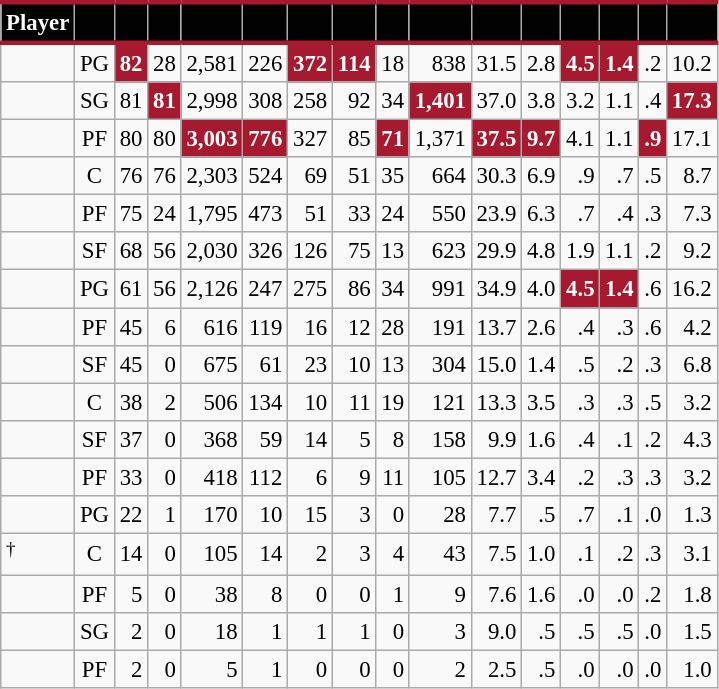<table class="wikitable sortable" style="font-size: 95%; text-align:right;">
<tr>
<th style="background:#010101; color:#FFFFFF; border-top:#A6192E 3px solid; border-bottom:#A6192E 3px solid;">Player</th>
<th style="background:#010101; color:#FFFFFF; border-top:#A6192E 3px solid; border-bottom:#A6192E 3px solid;"></th>
<th style="background:#010101; color:#FFFFFF; border-top:#A6192E 3px solid; border-bottom:#A6192E 3px solid;"></th>
<th style="background:#010101; color:#FFFFFF; border-top:#A6192E 3px solid; border-bottom:#A6192E 3px solid;"></th>
<th style="background:#010101; color:#FFFFFF; border-top:#A6192E 3px solid; border-bottom:#A6192E 3px solid;"></th>
<th style="background:#010101; color:#FFFFFF; border-top:#A6192E 3px solid; border-bottom:#A6192E 3px solid;"></th>
<th style="background:#010101; color:#FFFFFF; border-top:#A6192E 3px solid; border-bottom:#A6192E 3px solid;"></th>
<th style="background:#010101; color:#FFFFFF; border-top:#A6192E 3px solid; border-bottom:#A6192E 3px solid;"></th>
<th style="background:#010101; color:#FFFFFF; border-top:#A6192E 3px solid; border-bottom:#A6192E 3px solid;"></th>
<th style="background:#010101; color:#FFFFFF; border-top:#A6192E 3px solid; border-bottom:#A6192E 3px solid;"></th>
<th style="background:#010101; color:#FFFFFF; border-top:#A6192E 3px solid; border-bottom:#A6192E 3px solid;"></th>
<th style="background:#010101; color:#FFFFFF; border-top:#A6192E 3px solid; border-bottom:#A6192E 3px solid;"></th>
<th style="background:#010101; color:#FFFFFF; border-top:#A6192E 3px solid; border-bottom:#A6192E 3px solid;"></th>
<th style="background:#010101; color:#FFFFFF; border-top:#A6192E 3px solid; border-bottom:#A6192E 3px solid;"></th>
<th style="background:#010101; color:#FFFFFF; border-top:#A6192E 3px solid; border-bottom:#A6192E 3px solid;"></th>
<th style="background:#010101; color:#FFFFFF; border-top:#A6192E 3px solid; border-bottom:#A6192E 3px solid;"></th>
</tr>
<tr>
<td style="text-align:left;"></td>
<td style="text-align:center;">PG</td>
<td style="background:#A6192E; color:#FFFFFF;"><strong>82</strong></td>
<td>28</td>
<td>2,581</td>
<td>226</td>
<td style="background:#A6192E; color:#FFFFFF;"><strong>372</strong></td>
<td style="background:#A6192E; color:#FFFFFF;"><strong>114</strong></td>
<td>18</td>
<td>838</td>
<td>31.5</td>
<td>2.8</td>
<td style="background:#A6192E; color:#FFFFFF;"><strong>4.5</strong></td>
<td style="background:#A6192E; color:#FFFFFF;"><strong>1.4</strong></td>
<td>.2</td>
<td>10.2</td>
</tr>
<tr>
<td style="text-align:left;"></td>
<td style="text-align:center;">SG</td>
<td>81</td>
<td style="background:#A6192E; color:#FFFFFF;"><strong>81</strong></td>
<td>2,998</td>
<td>308</td>
<td>258</td>
<td>92</td>
<td>34</td>
<td style="background:#A6192E; color:#FFFFFF;"><strong>1,401</strong></td>
<td>37.0</td>
<td>3.8</td>
<td>3.2</td>
<td>1.1</td>
<td>.4</td>
<td style="background:#A6192E; color:#FFFFFF;"><strong>17.3</strong></td>
</tr>
<tr>
<td style="text-align:left;"></td>
<td style="text-align:center;">PF</td>
<td>80</td>
<td>80</td>
<td style="background:#A6192E; color:#FFFFFF;"><strong>3,003</strong></td>
<td style="background:#A6192E; color:#FFFFFF;"><strong>776</strong></td>
<td>327</td>
<td>85</td>
<td style="background:#A6192E; color:#FFFFFF;"><strong>71</strong></td>
<td>1,371</td>
<td style="background:#A6192E; color:#FFFFFF;"><strong>37.5</strong></td>
<td style="background:#A6192E; color:#FFFFFF;"><strong>9.7</strong></td>
<td>4.1</td>
<td>1.1</td>
<td style="background:#A6192E; color:#FFFFFF;"><strong>.9</strong></td>
<td>17.1</td>
</tr>
<tr>
<td style="text-align:left;"></td>
<td style="text-align:center;">C</td>
<td>76</td>
<td>76</td>
<td>2,303</td>
<td>524</td>
<td>69</td>
<td>51</td>
<td>35</td>
<td>664</td>
<td>30.3</td>
<td>6.9</td>
<td>.9</td>
<td>.7</td>
<td>.5</td>
<td>8.7</td>
</tr>
<tr>
<td style="text-align:left;"></td>
<td style="text-align:center;">PF</td>
<td>75</td>
<td>24</td>
<td>1,795</td>
<td>473</td>
<td>51</td>
<td>33</td>
<td>24</td>
<td>550</td>
<td>23.9</td>
<td>6.3</td>
<td>.7</td>
<td>.4</td>
<td>.3</td>
<td>7.3</td>
</tr>
<tr>
<td style="text-align:left;"></td>
<td style="text-align:center;">SF</td>
<td>68</td>
<td>56</td>
<td>2,030</td>
<td>326</td>
<td>126</td>
<td>75</td>
<td>13</td>
<td>623</td>
<td>29.9</td>
<td>4.8</td>
<td>1.9</td>
<td>1.1</td>
<td>.2</td>
<td>9.2</td>
</tr>
<tr>
<td style="text-align:left;"></td>
<td style="text-align:center;">PG</td>
<td>61</td>
<td>56</td>
<td>2,126</td>
<td>247</td>
<td>275</td>
<td>86</td>
<td>34</td>
<td>991</td>
<td>34.9</td>
<td>4.0</td>
<td style="background:#A6192E; color:#FFFFFF;"><strong>4.5</strong></td>
<td style="background:#A6192E; color:#FFFFFF;"><strong>1.4</strong></td>
<td>.6</td>
<td>16.2</td>
</tr>
<tr>
<td style="text-align:left;"></td>
<td style="text-align:center;">PF</td>
<td>45</td>
<td>6</td>
<td>616</td>
<td>119</td>
<td>16</td>
<td>12</td>
<td>28</td>
<td>191</td>
<td>13.7</td>
<td>2.6</td>
<td>.4</td>
<td>.3</td>
<td>.6</td>
<td>4.2</td>
</tr>
<tr>
<td style="text-align:left;"></td>
<td style="text-align:center;">SF</td>
<td>45</td>
<td>0</td>
<td>675</td>
<td>61</td>
<td>23</td>
<td>10</td>
<td>13</td>
<td>304</td>
<td>15.0</td>
<td>1.4</td>
<td>.5</td>
<td>.2</td>
<td>.3</td>
<td>6.8</td>
</tr>
<tr>
<td style="text-align:left;"></td>
<td style="text-align:center;">C</td>
<td>38</td>
<td>2</td>
<td>506</td>
<td>134</td>
<td>10</td>
<td>11</td>
<td>19</td>
<td>121</td>
<td>13.3</td>
<td>3.5</td>
<td>.3</td>
<td>.3</td>
<td>.5</td>
<td>3.2</td>
</tr>
<tr>
<td style="text-align:left;"></td>
<td style="text-align:center;">SF</td>
<td>37</td>
<td>0</td>
<td>368</td>
<td>59</td>
<td>14</td>
<td>5</td>
<td>8</td>
<td>158</td>
<td>9.9</td>
<td>1.6</td>
<td>.4</td>
<td>.1</td>
<td>.2</td>
<td>4.3</td>
</tr>
<tr>
<td style="text-align:left;"></td>
<td style="text-align:center;">PF</td>
<td>33</td>
<td>0</td>
<td>418</td>
<td>112</td>
<td>6</td>
<td>9</td>
<td>11</td>
<td>105</td>
<td>12.7</td>
<td>3.4</td>
<td>.2</td>
<td>.3</td>
<td>.3</td>
<td>3.2</td>
</tr>
<tr>
<td style="text-align:left;"></td>
<td style="text-align:center;">PG</td>
<td>22</td>
<td>1</td>
<td>170</td>
<td>10</td>
<td>15</td>
<td>3</td>
<td>0</td>
<td>28</td>
<td>7.7</td>
<td>.5</td>
<td>.7</td>
<td>.1</td>
<td>.0</td>
<td>1.3</td>
</tr>
<tr>
<td style="text-align:left;"><sup>†</sup></td>
<td style="text-align:center;">C</td>
<td>14</td>
<td>0</td>
<td>105</td>
<td>14</td>
<td>2</td>
<td>3</td>
<td>4</td>
<td>43</td>
<td>7.5</td>
<td>1.0</td>
<td>.1</td>
<td>.2</td>
<td>.3</td>
<td>3.1</td>
</tr>
<tr>
<td style="text-align:left;"></td>
<td style="text-align:center;">PF</td>
<td>5</td>
<td>0</td>
<td>38</td>
<td>8</td>
<td>0</td>
<td>0</td>
<td>1</td>
<td>9</td>
<td>7.6</td>
<td>1.6</td>
<td>.0</td>
<td>.0</td>
<td>.2</td>
<td>1.8</td>
</tr>
<tr>
<td style="text-align:left;"></td>
<td style="text-align:center;">SG</td>
<td>2</td>
<td>0</td>
<td>18</td>
<td>1</td>
<td>1</td>
<td>1</td>
<td>0</td>
<td>3</td>
<td>9.0</td>
<td>.5</td>
<td>.5</td>
<td>.5</td>
<td>.0</td>
<td>1.5</td>
</tr>
<tr>
<td style="text-align:left;"></td>
<td style="text-align:center;">PF</td>
<td>2</td>
<td>0</td>
<td>5</td>
<td>1</td>
<td>0</td>
<td>0</td>
<td>0</td>
<td>2</td>
<td>2.5</td>
<td>.5</td>
<td>.0</td>
<td>.0</td>
<td>.0</td>
<td>1.0</td>
</tr>
</table>
